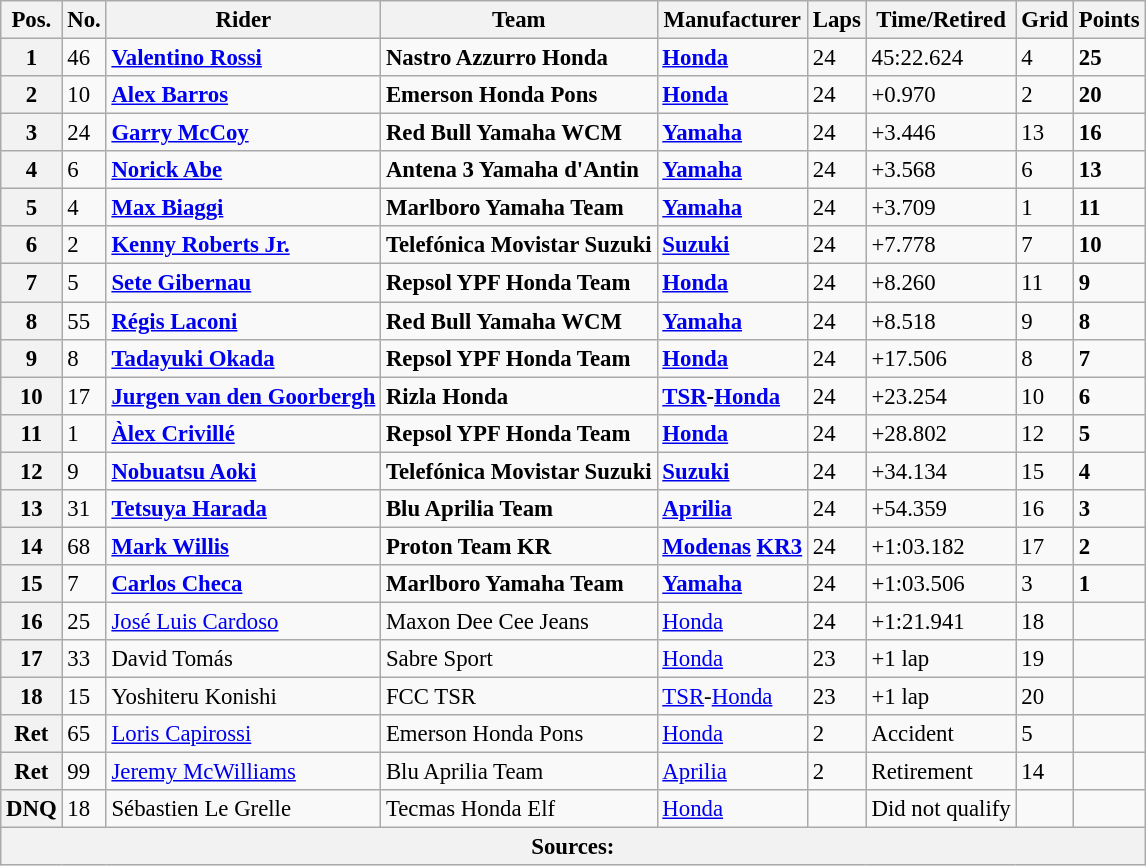<table class="wikitable" style="font-size: 95%;">
<tr>
<th>Pos.</th>
<th>No.</th>
<th>Rider</th>
<th>Team</th>
<th>Manufacturer</th>
<th>Laps</th>
<th>Time/Retired</th>
<th>Grid</th>
<th>Points</th>
</tr>
<tr>
<th>1</th>
<td>46</td>
<td> <strong><a href='#'>Valentino Rossi</a></strong></td>
<td><strong>Nastro Azzurro Honda</strong></td>
<td><strong><a href='#'>Honda</a></strong></td>
<td>24</td>
<td>45:22.624</td>
<td>4</td>
<td><strong>25</strong></td>
</tr>
<tr>
<th>2</th>
<td>10</td>
<td> <strong><a href='#'>Alex Barros</a></strong></td>
<td><strong>Emerson Honda Pons</strong></td>
<td><strong><a href='#'>Honda</a></strong></td>
<td>24</td>
<td>+0.970</td>
<td>2</td>
<td><strong>20</strong></td>
</tr>
<tr>
<th>3</th>
<td>24</td>
<td> <strong><a href='#'>Garry McCoy</a></strong></td>
<td><strong>Red Bull Yamaha WCM</strong></td>
<td><strong><a href='#'>Yamaha</a></strong></td>
<td>24</td>
<td>+3.446</td>
<td>13</td>
<td><strong>16</strong></td>
</tr>
<tr>
<th>4</th>
<td>6</td>
<td> <strong><a href='#'>Norick Abe</a></strong></td>
<td><strong>Antena 3 Yamaha d'Antin</strong></td>
<td><strong><a href='#'>Yamaha</a></strong></td>
<td>24</td>
<td>+3.568</td>
<td>6</td>
<td><strong>13</strong></td>
</tr>
<tr>
<th>5</th>
<td>4</td>
<td> <strong><a href='#'>Max Biaggi</a></strong></td>
<td><strong>Marlboro Yamaha Team</strong></td>
<td><strong><a href='#'>Yamaha</a></strong></td>
<td>24</td>
<td>+3.709</td>
<td>1</td>
<td><strong>11</strong></td>
</tr>
<tr>
<th>6</th>
<td>2</td>
<td> <strong><a href='#'>Kenny Roberts Jr.</a></strong></td>
<td><strong>Telefónica Movistar Suzuki</strong></td>
<td><strong><a href='#'>Suzuki</a></strong></td>
<td>24</td>
<td>+7.778</td>
<td>7</td>
<td><strong>10</strong></td>
</tr>
<tr>
<th>7</th>
<td>5</td>
<td> <strong><a href='#'>Sete Gibernau</a></strong></td>
<td><strong>Repsol YPF Honda Team</strong></td>
<td><strong><a href='#'>Honda</a></strong></td>
<td>24</td>
<td>+8.260</td>
<td>11</td>
<td><strong>9</strong></td>
</tr>
<tr>
<th>8</th>
<td>55</td>
<td> <strong><a href='#'>Régis Laconi</a></strong></td>
<td><strong>Red Bull Yamaha WCM</strong></td>
<td><strong><a href='#'>Yamaha</a></strong></td>
<td>24</td>
<td>+8.518</td>
<td>9</td>
<td><strong>8</strong></td>
</tr>
<tr>
<th>9</th>
<td>8</td>
<td> <strong><a href='#'>Tadayuki Okada</a></strong></td>
<td><strong>Repsol YPF Honda Team</strong></td>
<td><strong><a href='#'>Honda</a></strong></td>
<td>24</td>
<td>+17.506</td>
<td>8</td>
<td><strong>7</strong></td>
</tr>
<tr>
<th>10</th>
<td>17</td>
<td> <strong><a href='#'>Jurgen van den Goorbergh</a></strong></td>
<td><strong>Rizla Honda</strong></td>
<td><strong><a href='#'>TSR</a>-<a href='#'>Honda</a></strong></td>
<td>24</td>
<td>+23.254</td>
<td>10</td>
<td><strong>6</strong></td>
</tr>
<tr>
<th>11</th>
<td>1</td>
<td> <strong><a href='#'>Àlex Crivillé</a></strong></td>
<td><strong>Repsol YPF Honda Team</strong></td>
<td><strong><a href='#'>Honda</a></strong></td>
<td>24</td>
<td>+28.802</td>
<td>12</td>
<td><strong>5</strong></td>
</tr>
<tr>
<th>12</th>
<td>9</td>
<td> <strong><a href='#'>Nobuatsu Aoki</a></strong></td>
<td><strong>Telefónica Movistar Suzuki</strong></td>
<td><strong><a href='#'>Suzuki</a></strong></td>
<td>24</td>
<td>+34.134</td>
<td>15</td>
<td><strong>4</strong></td>
</tr>
<tr>
<th>13</th>
<td>31</td>
<td> <strong><a href='#'>Tetsuya Harada</a></strong></td>
<td><strong>Blu Aprilia Team</strong></td>
<td><strong><a href='#'>Aprilia</a></strong></td>
<td>24</td>
<td>+54.359</td>
<td>16</td>
<td><strong>3</strong></td>
</tr>
<tr>
<th>14</th>
<td>68</td>
<td> <strong><a href='#'>Mark Willis</a></strong></td>
<td><strong>Proton Team KR</strong></td>
<td><strong><a href='#'>Modenas</a> <a href='#'>KR3</a></strong></td>
<td>24</td>
<td>+1:03.182</td>
<td>17</td>
<td><strong>2</strong></td>
</tr>
<tr>
<th>15</th>
<td>7</td>
<td> <strong><a href='#'>Carlos Checa</a></strong></td>
<td><strong>Marlboro Yamaha Team</strong></td>
<td><strong><a href='#'>Yamaha</a></strong></td>
<td>24</td>
<td>+1:03.506</td>
<td>3</td>
<td><strong>1</strong></td>
</tr>
<tr>
<th>16</th>
<td>25</td>
<td> <a href='#'>José Luis Cardoso</a></td>
<td>Maxon Dee Cee Jeans</td>
<td><a href='#'>Honda</a></td>
<td>24</td>
<td>+1:21.941</td>
<td>18</td>
<td></td>
</tr>
<tr>
<th>17</th>
<td>33</td>
<td> David Tomás</td>
<td>Sabre Sport</td>
<td><a href='#'>Honda</a></td>
<td>23</td>
<td>+1 lap</td>
<td>19</td>
<td></td>
</tr>
<tr>
<th>18</th>
<td>15</td>
<td> Yoshiteru Konishi</td>
<td>FCC TSR</td>
<td><a href='#'>TSR</a>-<a href='#'>Honda</a></td>
<td>23</td>
<td>+1 lap</td>
<td>20</td>
<td></td>
</tr>
<tr>
<th>Ret</th>
<td>65</td>
<td> <a href='#'>Loris Capirossi</a></td>
<td>Emerson Honda Pons</td>
<td><a href='#'>Honda</a></td>
<td>2</td>
<td>Accident</td>
<td>5</td>
<td></td>
</tr>
<tr>
<th>Ret</th>
<td>99</td>
<td> <a href='#'>Jeremy McWilliams</a></td>
<td>Blu Aprilia Team</td>
<td><a href='#'>Aprilia</a></td>
<td>2</td>
<td>Retirement</td>
<td>14</td>
<td></td>
</tr>
<tr>
<th>DNQ</th>
<td>18</td>
<td> Sébastien Le Grelle</td>
<td>Tecmas Honda Elf</td>
<td><a href='#'>Honda</a></td>
<td></td>
<td>Did not qualify</td>
<td></td>
<td></td>
</tr>
<tr>
<th colspan=9>Sources: </th>
</tr>
</table>
